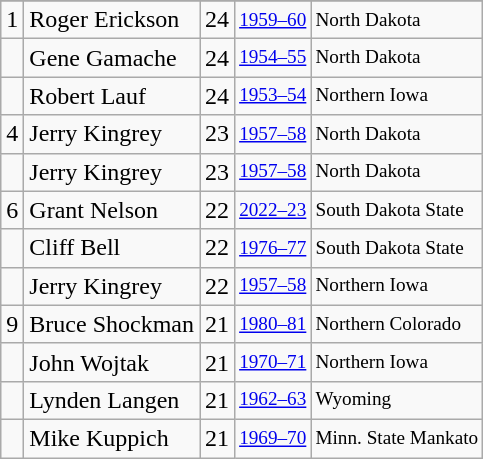<table class="wikitable">
<tr>
</tr>
<tr>
<td>1</td>
<td>Roger Erickson</td>
<td>24</td>
<td style="font-size:80%;"><a href='#'>1959–60</a></td>
<td style="font-size:80%;">North Dakota</td>
</tr>
<tr>
<td></td>
<td>Gene Gamache</td>
<td>24</td>
<td style="font-size:80%;"><a href='#'>1954–55</a></td>
<td style="font-size:80%;">North Dakota</td>
</tr>
<tr>
<td></td>
<td>Robert Lauf</td>
<td>24</td>
<td style="font-size:80%;"><a href='#'>1953–54</a></td>
<td style="font-size:80%;">Northern Iowa</td>
</tr>
<tr>
<td>4</td>
<td>Jerry Kingrey</td>
<td>23</td>
<td style="font-size:80%;"><a href='#'>1957–58</a></td>
<td style="font-size:80%;">North Dakota</td>
</tr>
<tr>
<td></td>
<td>Jerry Kingrey</td>
<td>23</td>
<td style="font-size:80%;"><a href='#'>1957–58</a></td>
<td style="font-size:80%;">North Dakota</td>
</tr>
<tr>
<td>6</td>
<td>Grant Nelson</td>
<td>22</td>
<td style="font-size:80%;"><a href='#'>2022–23</a></td>
<td style="font-size:80%;">South Dakota State</td>
</tr>
<tr>
<td></td>
<td>Cliff Bell</td>
<td>22</td>
<td style="font-size:80%;"><a href='#'>1976–77</a></td>
<td style="font-size:80%;">South Dakota State</td>
</tr>
<tr>
<td></td>
<td>Jerry Kingrey</td>
<td>22</td>
<td style="font-size:80%;"><a href='#'>1957–58</a></td>
<td style="font-size:80%;">Northern Iowa</td>
</tr>
<tr>
<td>9</td>
<td>Bruce Shockman</td>
<td>21</td>
<td style="font-size:80%;"><a href='#'>1980–81</a></td>
<td style="font-size:80%;">Northern Colorado</td>
</tr>
<tr>
<td></td>
<td>John Wojtak</td>
<td>21</td>
<td style="font-size:80%;"><a href='#'>1970–71</a></td>
<td style="font-size:80%;">Northern Iowa</td>
</tr>
<tr>
<td></td>
<td>Lynden Langen</td>
<td>21</td>
<td style="font-size:80%;"><a href='#'>1962–63</a></td>
<td style="font-size:80%;">Wyoming</td>
</tr>
<tr>
<td></td>
<td>Mike Kuppich</td>
<td>21</td>
<td style="font-size:80%;"><a href='#'>1969–70</a></td>
<td style="font-size:80%;">Minn. State Mankato</td>
</tr>
</table>
